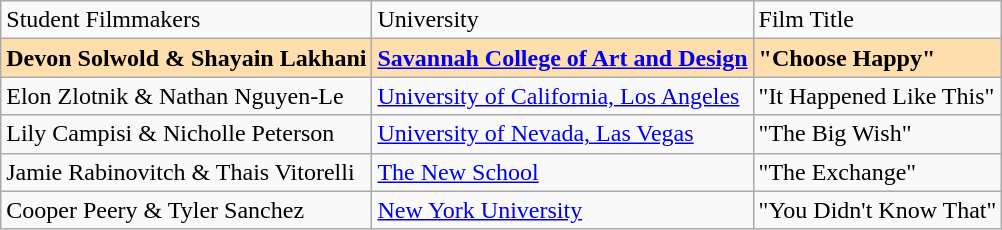<table class="wikitable">
<tr>
<td>Student Filmmakers</td>
<td>University</td>
<td>Film Title</td>
</tr>
<tr style="font-weight:bold; background:navajowhite;">
<td>Devon Solwold & Shayain Lakhani</td>
<td><a href='#'>Savannah College of Art and Design</a></td>
<td>"Choose Happy"</td>
</tr>
<tr>
<td>Elon Zlotnik & Nathan Nguyen-Le</td>
<td><a href='#'>University of California, Los Angeles</a></td>
<td>"It Happened Like This"</td>
</tr>
<tr>
<td>Lily Campisi & Nicholle Peterson</td>
<td><a href='#'>University of Nevada, Las Vegas</a></td>
<td>"The Big Wish"</td>
</tr>
<tr>
<td>Jamie Rabinovitch & Thais Vitorelli</td>
<td><a href='#'>The New School</a></td>
<td>"The Exchange"</td>
</tr>
<tr>
<td>Cooper Peery & Tyler Sanchez</td>
<td><a href='#'>New York University</a></td>
<td>"You Didn't Know That"</td>
</tr>
</table>
